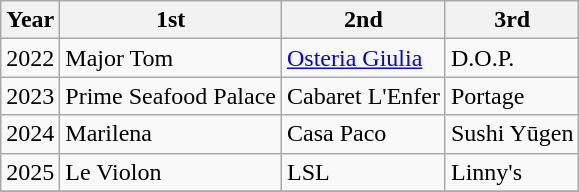<table class="wikitable">
<tr>
<th>Year</th>
<th>1st</th>
<th>2nd</th>
<th>3rd</th>
</tr>
<tr>
<td>2022</td>
<td> Major Tom</td>
<td> <a href='#'>Osteria Giulia</a></td>
<td> D.O.P.</td>
</tr>
<tr>
<td>2023</td>
<td> Prime Seafood Palace</td>
<td> Cabaret L'Enfer</td>
<td> Portage</td>
</tr>
<tr>
<td>2024</td>
<td> Marilena</td>
<td> Casa Paco</td>
<td> Sushi Yūgen</td>
</tr>
<tr>
<td>2025</td>
<td> Le Violon</td>
<td> LSL</td>
<td> Linny's</td>
</tr>
<tr>
</tr>
</table>
